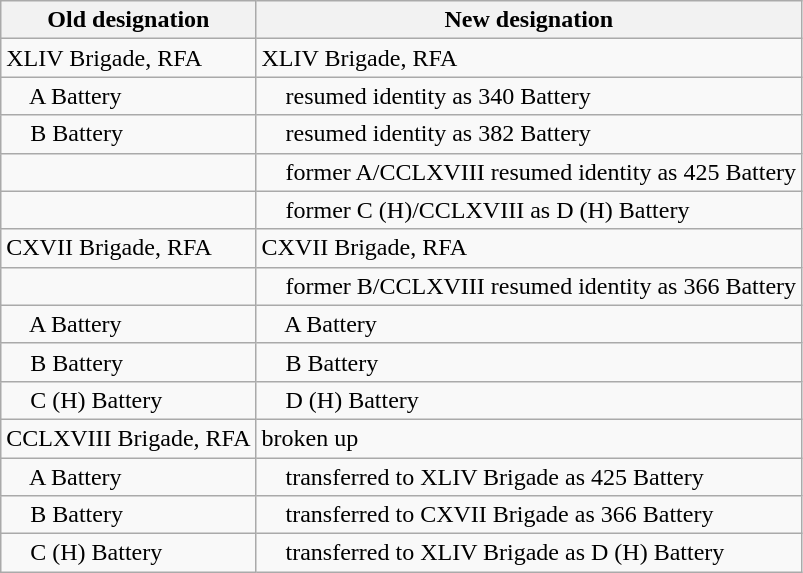<table class="wikitable" style="text-align:left;">
<tr>
<th>Old designation</th>
<th>New designation</th>
</tr>
<tr>
<td>XLIV Brigade, RFA</td>
<td>XLIV Brigade, RFA</td>
</tr>
<tr>
<td>    A Battery</td>
<td>    resumed identity as 340 Battery</td>
</tr>
<tr>
<td>    B Battery</td>
<td>    resumed identity as 382 Battery</td>
</tr>
<tr>
<td></td>
<td>    former A/CCLXVIII resumed identity as 425 Battery</td>
</tr>
<tr>
<td></td>
<td>    former C (H)/CCLXVIII as D (H) Battery</td>
</tr>
<tr>
<td>CXVII Brigade, RFA</td>
<td>CXVII Brigade, RFA</td>
</tr>
<tr>
<td></td>
<td>    former B/CCLXVIII resumed identity as 366 Battery</td>
</tr>
<tr>
<td>    A Battery</td>
<td>    A Battery</td>
</tr>
<tr>
<td>    B Battery</td>
<td>    B Battery</td>
</tr>
<tr>
<td>    C (H) Battery</td>
<td>    D (H) Battery</td>
</tr>
<tr>
<td>CCLXVIII Brigade, RFA</td>
<td>broken up</td>
</tr>
<tr>
<td>    A Battery</td>
<td>    transferred to XLIV Brigade as 425 Battery</td>
</tr>
<tr>
<td>    B Battery</td>
<td>    transferred to CXVII Brigade as 366 Battery</td>
</tr>
<tr>
<td>    C (H) Battery</td>
<td>    transferred to XLIV Brigade as D (H) Battery</td>
</tr>
</table>
